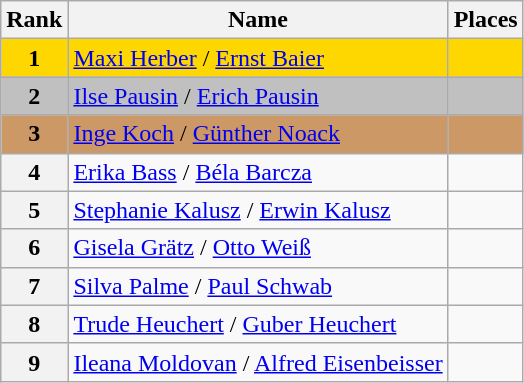<table class="wikitable">
<tr>
<th>Rank</th>
<th>Name</th>
<th>Places</th>
</tr>
<tr bgcolor="gold">
<td align="center"><strong>1</strong></td>
<td> <a href='#'>Maxi Herber</a> / <a href='#'>Ernst Baier</a></td>
<td></td>
</tr>
<tr bgcolor="silver">
<td align="center"><strong>2</strong></td>
<td> <a href='#'>Ilse Pausin</a> / <a href='#'>Erich Pausin</a></td>
<td></td>
</tr>
<tr bgcolor="cc9966">
<td align="center"><strong>3</strong></td>
<td> <a href='#'>Inge Koch</a> / <a href='#'>Günther Noack</a></td>
<td></td>
</tr>
<tr>
<th>4</th>
<td> <a href='#'>Erika Bass</a> / <a href='#'>Béla Barcza</a></td>
<td></td>
</tr>
<tr>
<th>5</th>
<td> <a href='#'>Stephanie Kalusz</a> / <a href='#'>Erwin Kalusz</a></td>
<td></td>
</tr>
<tr>
<th>6</th>
<td> <a href='#'>Gisela Grätz</a> / <a href='#'>Otto Weiß</a></td>
<td></td>
</tr>
<tr>
<th>7</th>
<td> <a href='#'>Silva Palme</a> / <a href='#'>Paul Schwab</a></td>
<td></td>
</tr>
<tr>
<th>8</th>
<td> <a href='#'>Trude Heuchert</a> / <a href='#'>Guber Heuchert</a></td>
<td></td>
</tr>
<tr>
<th>9</th>
<td> <a href='#'>Ileana Moldovan</a> / <a href='#'>Alfred Eisenbeisser</a></td>
<td></td>
</tr>
</table>
